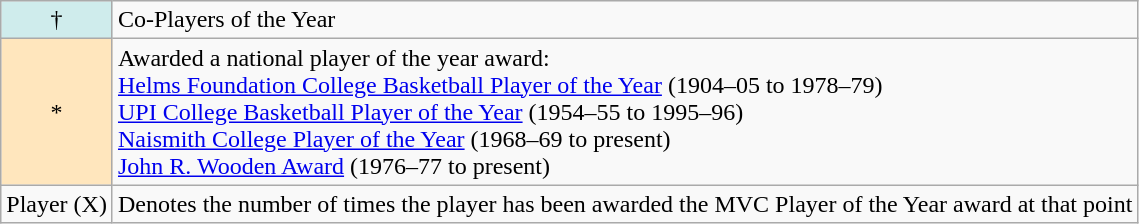<table class="wikitable">
<tr>
<td style="background-color:#CFECEC;" align="center">†</td>
<td>Co-Players of the Year</td>
</tr>
<tr>
<td style="background-color:#FFE6BD;" align="center">*</td>
<td>Awarded a national player of the year award: <br><a href='#'>Helms Foundation College Basketball Player of the Year</a> (1904–05 to 1978–79)<br> <a href='#'>UPI College Basketball Player of the Year</a> (1954–55 to 1995–96)<br> <a href='#'>Naismith College Player of the Year</a> (1968–69 to present)<br> <a href='#'>John R. Wooden Award</a> (1976–77 to present)</td>
</tr>
<tr>
<td>Player (X)</td>
<td>Denotes the number of times the player has been awarded the MVC Player of the Year award at that point</td>
</tr>
</table>
